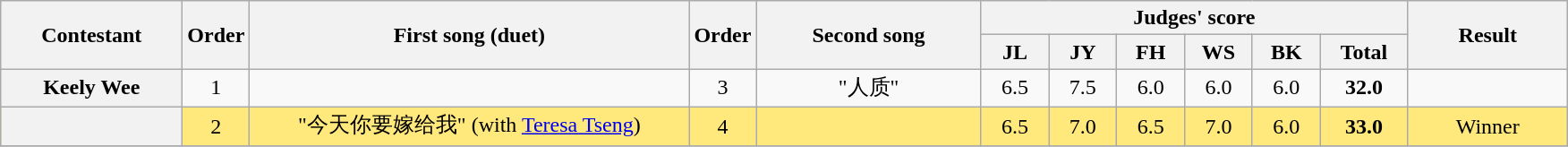<table class="wikitable plainrowheaders" style="text-align:center;">
<tr>
<th rowspan=2 scope="col" style="width:8em;">Contestant</th>
<th rowspan=2 scope="col">Order</th>
<th rowspan=2 scope="col" style="width:20em;">First song (duet)</th>
<th rowspan=2 scope="col">Order</th>
<th rowspan=2 scope="col" style="width:10em;">Second song</th>
<th colspan=6 scope="col">Judges' score</th>
<th rowspan=2 scope="col" style="width:7em;">Result</th>
</tr>
<tr>
<th style="width:2.7em;">JL</th>
<th style="width:2.7em;">JY</th>
<th style="width:2.7em;">FH</th>
<th style="width:2.7em;">WS</th>
<th style="width:2.7em;">BK</th>
<th style="width:3.6em;">Total</th>
</tr>
<tr>
<th scope="row">Keely Wee</th>
<td>1</td>
<td></td>
<td>3</td>
<td>"人质"</td>
<td>6.5</td>
<td>7.5</td>
<td>6.0</td>
<td>6.0</td>
<td>6.0</td>
<td><strong>32.0</strong></td>
<td></td>
</tr>
<tr style="background:#ffe87c;">
<th scope="row"></th>
<td>2</td>
<td>"今天你要嫁给我" (with <a href='#'>Teresa Tseng</a>)</td>
<td>4</td>
<td></td>
<td>6.5</td>
<td>7.0</td>
<td>6.5</td>
<td>7.0</td>
<td>6.0</td>
<td><strong>33.0</strong></td>
<td>Winner</td>
</tr>
<tr>
</tr>
</table>
